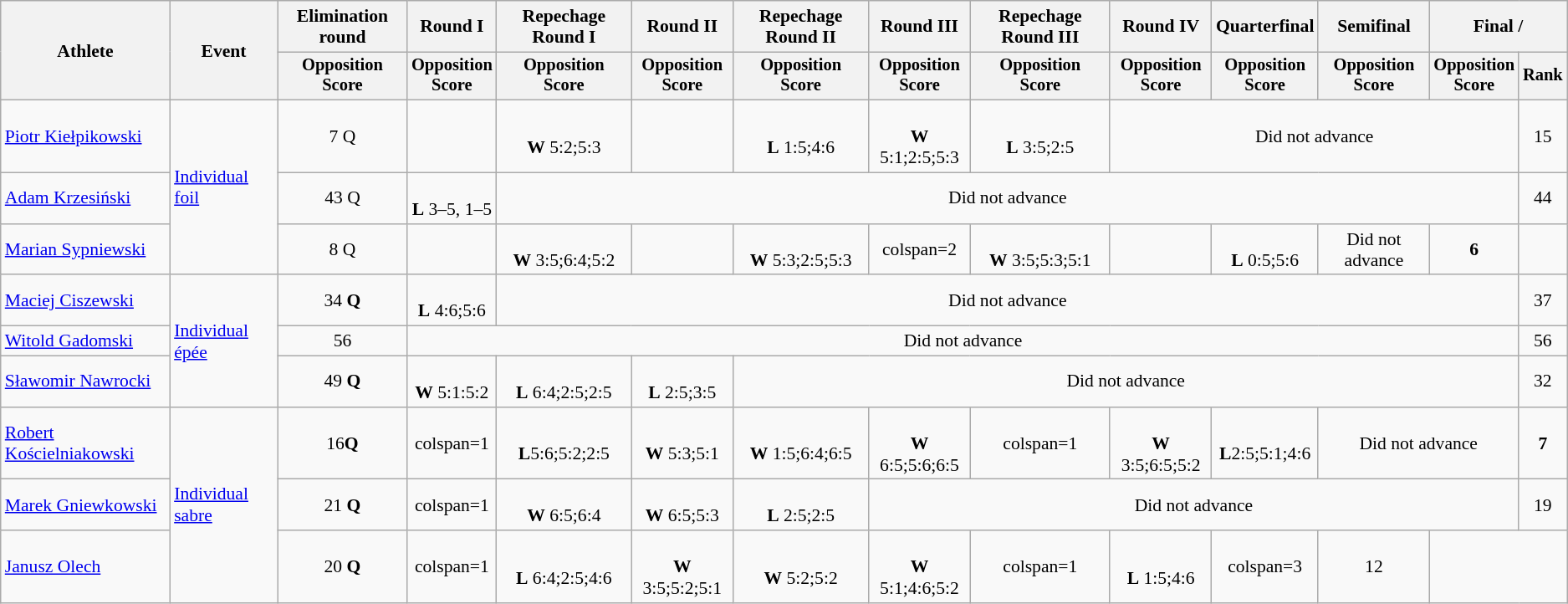<table class="wikitable" style="font-size:90%">
<tr>
<th rowspan="2">Athlete</th>
<th rowspan="2">Event</th>
<th>Elimination round</th>
<th>Round I</th>
<th>Repechage Round I</th>
<th>Round II</th>
<th>Repechage Round II</th>
<th>Round III</th>
<th>Repechage Round III</th>
<th>Round IV</th>
<th>Quarterfinal</th>
<th>Semifinal</th>
<th colspan=2>Final / </th>
</tr>
<tr style="font-size:95%">
<th>Opposition <br> Score</th>
<th>Opposition <br> Score</th>
<th>Opposition <br> Score</th>
<th>Opposition <br> Score</th>
<th>Opposition <br> Score</th>
<th>Opposition <br> Score</th>
<th>Opposition <br> Score</th>
<th>Opposition <br> Score</th>
<th>Opposition <br> Score</th>
<th>Opposition <br> Score</th>
<th>Opposition <br> Score</th>
<th>Rank</th>
</tr>
<tr align=center>
<td align=left><a href='#'>Piotr Kiełpikowski</a></td>
<td align=left rowspan=3><a href='#'>Individual foil</a></td>
<td>7 Q</td>
<td></td>
<td><br><strong>W</strong> 5:2;5:3</td>
<td></td>
<td><br><strong>L</strong> 1:5;4:6</td>
<td><br><strong>W</strong> 5:1;2:5;5:3</td>
<td><br><strong>L</strong> 3:5;2:5</td>
<td colspan=4>Did not advance</td>
<td>15</td>
</tr>
<tr align=center>
<td align=left><a href='#'>Adam Krzesiński</a></td>
<td>43 Q</td>
<td><br><strong>L</strong> 3–5, 1–5</td>
<td colspan=9>Did not advance</td>
<td>44</td>
</tr>
<tr align=center>
<td align=left><a href='#'>Marian Sypniewski</a></td>
<td>8 Q</td>
<td></td>
<td><br><strong>W</strong> 3:5;6:4;5:2</td>
<td></td>
<td><br><strong>W</strong> 5:3;2:5;5:3</td>
<td>colspan=2 </td>
<td><br><strong>W</strong> 3:5;5:3;5:1</td>
<td></td>
<td><br><strong>L</strong> 0:5;5:6</td>
<td colspan=1>Did not advance</td>
<td><strong>6</strong></td>
</tr>
<tr align=center>
<td align=left><a href='#'>Maciej Ciszewski</a></td>
<td align=left rowspan=3><a href='#'>Individual épée</a></td>
<td>34 <strong>Q</strong></td>
<td><br><strong>L</strong> 4:6;5:6</td>
<td colspan=9>Did not advance</td>
<td>37</td>
</tr>
<tr align=center>
<td align=left><a href='#'>Witold Gadomski</a></td>
<td>56</td>
<td colspan=10>Did not advance</td>
<td>56</td>
</tr>
<tr align=center>
<td align=left><a href='#'>Sławomir Nawrocki</a></td>
<td>49 <strong>Q</strong></td>
<td><br><strong>W</strong> 5:1:5:2</td>
<td><br><strong>L</strong> 6:4;2:5;2:5</td>
<td><br><strong>L</strong> 2:5;3:5</td>
<td colspan=7>Did not advance</td>
<td>32</td>
</tr>
<tr align=center>
<td align=left><a href='#'>Robert Kościelniakowski</a></td>
<td align=left rowspan=3><a href='#'>Individual sabre</a></td>
<td>16<strong>Q</strong></td>
<td>colspan=1 </td>
<td><br><strong>L</strong>5:6;5:2;2:5</td>
<td><br><strong>W</strong> 5:3;5:1</td>
<td><br><strong>W</strong> 1:5;6:4;6:5</td>
<td><br><strong>W</strong> 6:5;5:6;6:5</td>
<td>colspan=1 </td>
<td><br><strong>W</strong> 3:5;6:5;5:2</td>
<td><br><strong>L</strong>2:5;5:1;4:6</td>
<td colspan=2>Did not advance</td>
<td><strong>7</strong></td>
</tr>
<tr align=center>
<td align=left><a href='#'>Marek Gniewkowski</a></td>
<td>21 <strong>Q</strong></td>
<td>colspan=1 </td>
<td><br><strong>W</strong>  6:5;6:4</td>
<td><br><strong>W</strong> 6:5;5:3</td>
<td><br><strong>L</strong> 2:5;2:5</td>
<td colspan=6>Did not advance</td>
<td>19</td>
</tr>
<tr align=center>
<td align=left><a href='#'>Janusz Olech</a></td>
<td>20 <strong>Q</strong></td>
<td>colspan=1 </td>
<td><br><strong>L</strong> 6:4;2:5;4:6</td>
<td><br><strong>W</strong> 3:5;5:2;5:1</td>
<td><br><strong>W</strong> 5:2;5:2</td>
<td><br><strong>W</strong> 5:1;4:6;5:2</td>
<td>colspan=1 </td>
<td><br><strong>L</strong> 1:5;4:6</td>
<td>colspan=3 </td>
<td>12</td>
</tr>
</table>
